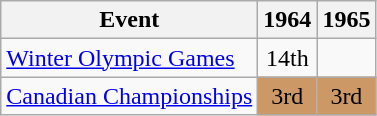<table class="wikitable">
<tr>
<th>Event</th>
<th>1964</th>
<th>1965</th>
</tr>
<tr>
<td><a href='#'>Winter Olympic Games</a></td>
<td align="center">14th</td>
<td></td>
</tr>
<tr>
<td><a href='#'>Canadian Championships</a></td>
<td align="center" bgcolor="cc9966">3rd</td>
<td align="center" bgcolor="cc9966">3rd</td>
</tr>
</table>
